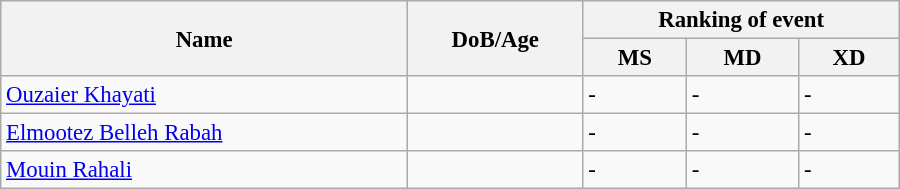<table class="wikitable" style="width:600px; font-size:95%;">
<tr>
<th rowspan="2" align="left">Name</th>
<th rowspan="2" align="left">DoB/Age</th>
<th colspan="3" align="center">Ranking of event</th>
</tr>
<tr>
<th align="center">MS</th>
<th>MD</th>
<th align="center">XD</th>
</tr>
<tr>
<td><a href='#'>Ouzaier Khayati</a></td>
<td></td>
<td>-</td>
<td>-</td>
<td>-</td>
</tr>
<tr>
<td><a href='#'>Elmootez Belleh Rabah</a></td>
<td></td>
<td>-</td>
<td>-</td>
<td>-</td>
</tr>
<tr>
<td><a href='#'>Mouin Rahali</a></td>
<td></td>
<td>-</td>
<td>-</td>
<td>-</td>
</tr>
</table>
